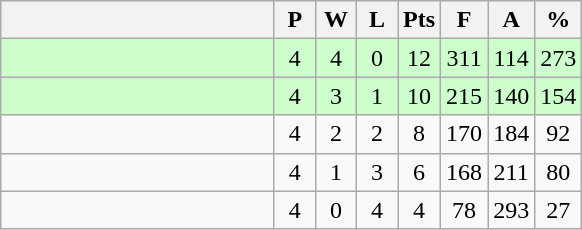<table class=wikitable style="text-align:center">
<tr>
<th width=175></th>
<th width=20>P</th>
<th width=20>W</th>
<th width=20>L</th>
<th width=20>Pts</th>
<th width=20>F</th>
<th width=20>A</th>
<th width=20>%</th>
</tr>
<tr style="background-color:#ccffcc;">
<td style="text-align:left;"></td>
<td>4</td>
<td>4</td>
<td>0</td>
<td>12</td>
<td>311</td>
<td>114</td>
<td>273</td>
</tr>
<tr style="background-color:#ccffcc;">
<td style="text-align:left;"></td>
<td>4</td>
<td>3</td>
<td>1</td>
<td>10</td>
<td>215</td>
<td>140</td>
<td>154</td>
</tr>
<tr>
<td style="text-align:left;"></td>
<td>4</td>
<td>2</td>
<td>2</td>
<td>8</td>
<td>170</td>
<td>184</td>
<td>92</td>
</tr>
<tr>
<td style="text-align:left;"></td>
<td>4</td>
<td>1</td>
<td>3</td>
<td>6</td>
<td>168</td>
<td>211</td>
<td>80</td>
</tr>
<tr>
<td style="text-align:left;"></td>
<td>4</td>
<td>0</td>
<td>4</td>
<td>4</td>
<td>78</td>
<td>293</td>
<td>27</td>
</tr>
</table>
